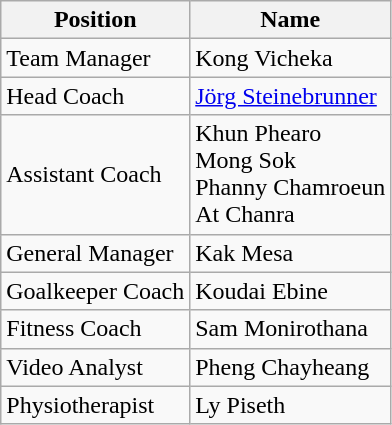<table class="wikitable">
<tr>
<th>Position</th>
<th>Name</th>
</tr>
<tr>
<td>Team Manager</td>
<td> Kong Vicheka</td>
</tr>
<tr>
<td>Head Coach</td>
<td> <a href='#'>Jörg Steinebrunner</a></td>
</tr>
<tr>
<td>Assistant Coach</td>
<td> Khun Phearo <br>  Mong Sok <br>  Phanny Chamroeun <br>  At Chanra</td>
</tr>
<tr>
<td>General Manager</td>
<td> Kak Mesa</td>
</tr>
<tr>
<td>Goalkeeper Coach</td>
<td> Koudai Ebine</td>
</tr>
<tr>
<td>Fitness Coach</td>
<td> Sam Monirothana</td>
</tr>
<tr>
<td>Video Analyst</td>
<td> Pheng Chayheang</td>
</tr>
<tr>
<td>Physiotherapist</td>
<td> Ly Piseth</td>
</tr>
</table>
